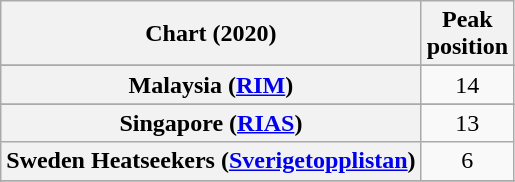<table class="wikitable sortable plainrowheaders" style="text-align:center">
<tr>
<th scope="col">Chart (2020)</th>
<th scope="col">Peak<br>position</th>
</tr>
<tr>
</tr>
<tr>
</tr>
<tr>
<th scope="row">Malaysia (<a href='#'>RIM</a>)</th>
<td>14</td>
</tr>
<tr>
</tr>
<tr>
<th scope="row">Singapore (<a href='#'>RIAS</a>)</th>
<td>13</td>
</tr>
<tr>
<th scope="row">Sweden Heatseekers (<a href='#'>Sverigetopplistan</a>)</th>
<td>6</td>
</tr>
<tr>
</tr>
<tr>
</tr>
<tr>
</tr>
</table>
